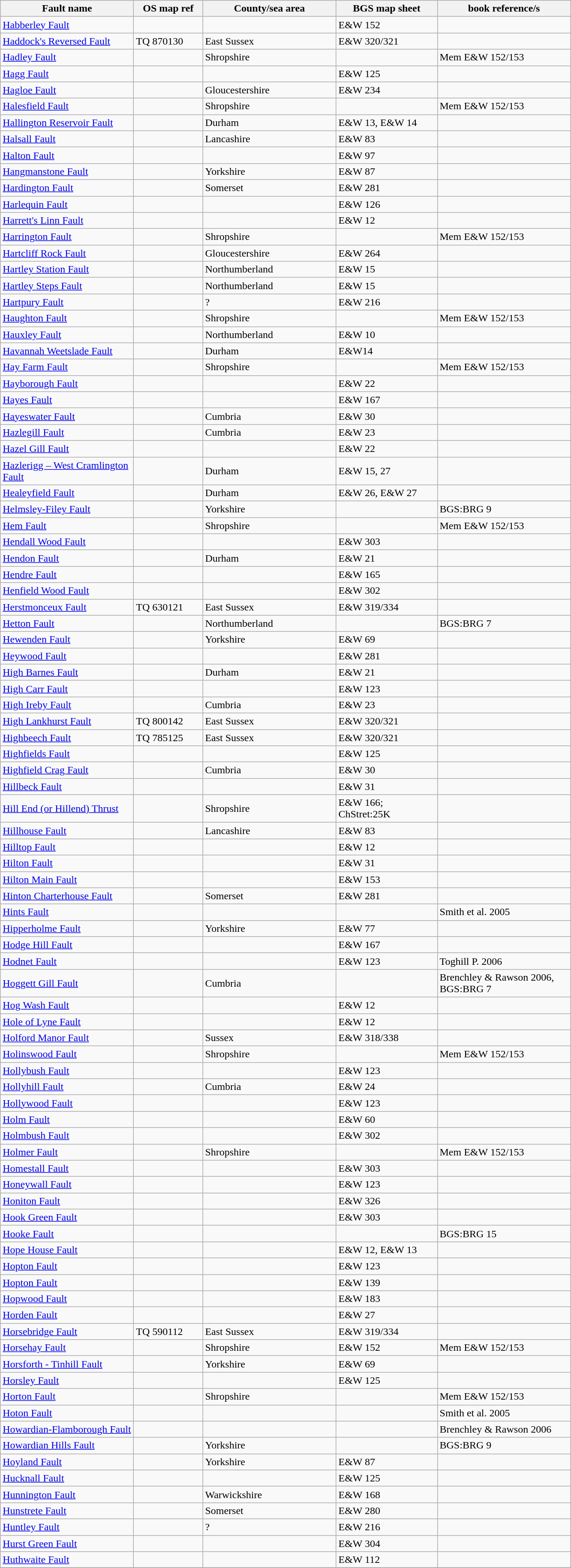<table class="wikitable">
<tr>
<th width="200pt">Fault name</th>
<th width="100pt">OS map ref</th>
<th width="200pt">County/sea area</th>
<th width="150pt">BGS map sheet</th>
<th width="200pt">book reference/s</th>
</tr>
<tr>
<td><a href='#'>Habberley Fault</a></td>
<td></td>
<td></td>
<td>E&W 152</td>
<td></td>
</tr>
<tr>
<td><a href='#'>Haddock's Reversed Fault</a></td>
<td>TQ 870130</td>
<td>East Sussex</td>
<td>E&W 320/321</td>
<td></td>
</tr>
<tr>
<td><a href='#'>Hadley Fault</a></td>
<td></td>
<td>Shropshire</td>
<td></td>
<td>Mem E&W 152/153</td>
</tr>
<tr>
<td><a href='#'>Hagg Fault</a></td>
<td></td>
<td></td>
<td>E&W 125</td>
<td></td>
</tr>
<tr>
<td><a href='#'>Hagloe Fault</a></td>
<td></td>
<td>Gloucestershire</td>
<td>E&W 234</td>
<td></td>
</tr>
<tr>
<td><a href='#'>Halesfield Fault</a></td>
<td></td>
<td>Shropshire</td>
<td></td>
<td>Mem E&W 152/153</td>
</tr>
<tr>
<td><a href='#'>Hallington Reservoir Fault</a></td>
<td></td>
<td>Durham</td>
<td>E&W 13, E&W 14</td>
<td></td>
</tr>
<tr>
<td><a href='#'>Halsall Fault</a></td>
<td></td>
<td>Lancashire</td>
<td>E&W 83</td>
<td></td>
</tr>
<tr>
<td><a href='#'>Halton Fault</a></td>
<td></td>
<td></td>
<td>E&W 97</td>
<td></td>
</tr>
<tr>
<td><a href='#'>Hangmanstone Fault</a></td>
<td></td>
<td>Yorkshire</td>
<td>E&W 87</td>
<td></td>
</tr>
<tr>
<td><a href='#'>Hardington Fault</a></td>
<td></td>
<td>Somerset</td>
<td>E&W 281</td>
<td></td>
</tr>
<tr>
<td><a href='#'>Harlequin Fault</a></td>
<td></td>
<td></td>
<td>E&W 126</td>
<td></td>
</tr>
<tr>
<td><a href='#'>Harrett's Linn Fault</a></td>
<td></td>
<td></td>
<td>E&W 12</td>
<td></td>
</tr>
<tr>
<td><a href='#'>Harrington Fault</a></td>
<td></td>
<td>Shropshire</td>
<td></td>
<td>Mem E&W 152/153</td>
</tr>
<tr>
<td><a href='#'>Hartcliff Rock Fault</a></td>
<td></td>
<td>Gloucestershire</td>
<td>E&W 264</td>
<td></td>
</tr>
<tr>
<td><a href='#'>Hartley Station Fault</a></td>
<td></td>
<td>Northumberland</td>
<td>E&W 15</td>
<td></td>
</tr>
<tr>
<td><a href='#'>Hartley Steps Fault</a></td>
<td></td>
<td>Northumberland</td>
<td>E&W 15</td>
<td></td>
</tr>
<tr>
<td><a href='#'>Hartpury Fault</a></td>
<td></td>
<td>?</td>
<td>E&W 216</td>
<td></td>
</tr>
<tr>
<td><a href='#'>Haughton Fault</a></td>
<td></td>
<td>Shropshire</td>
<td></td>
<td>Mem E&W 152/153</td>
</tr>
<tr>
<td><a href='#'>Hauxley Fault</a></td>
<td></td>
<td>Northumberland</td>
<td>E&W 10</td>
<td></td>
</tr>
<tr>
<td><a href='#'>Havannah Weetslade Fault</a></td>
<td></td>
<td>Durham</td>
<td>E&W14</td>
<td></td>
</tr>
<tr>
<td><a href='#'>Hay Farm Fault</a></td>
<td></td>
<td>Shropshire</td>
<td></td>
<td>Mem E&W 152/153</td>
</tr>
<tr>
<td><a href='#'>Hayborough Fault</a></td>
<td></td>
<td></td>
<td>E&W 22</td>
<td></td>
</tr>
<tr>
<td><a href='#'>Hayes Fault</a></td>
<td></td>
<td></td>
<td>E&W 167</td>
<td></td>
</tr>
<tr>
<td><a href='#'>Hayeswater Fault</a></td>
<td></td>
<td>Cumbria</td>
<td>E&W 30</td>
<td></td>
</tr>
<tr>
<td><a href='#'>Hazlegill Fault</a></td>
<td></td>
<td>Cumbria</td>
<td>E&W 23</td>
<td></td>
</tr>
<tr>
<td><a href='#'>Hazel Gill Fault</a></td>
<td></td>
<td></td>
<td>E&W 22</td>
<td></td>
</tr>
<tr>
<td><a href='#'>Hazlerigg – West Cramlington Fault</a></td>
<td></td>
<td>Durham</td>
<td>E&W 15, 27</td>
<td></td>
</tr>
<tr>
<td><a href='#'>Healeyfield Fault</a></td>
<td></td>
<td>Durham</td>
<td>E&W 26, E&W 27</td>
<td></td>
</tr>
<tr>
<td><a href='#'>Helmsley-Filey Fault</a></td>
<td></td>
<td>Yorkshire</td>
<td></td>
<td>BGS:BRG 9</td>
</tr>
<tr>
<td><a href='#'>Hem Fault</a></td>
<td></td>
<td>Shropshire</td>
<td></td>
<td>Mem E&W 152/153</td>
</tr>
<tr>
<td><a href='#'>Hendall Wood Fault</a></td>
<td></td>
<td></td>
<td>E&W 303</td>
<td></td>
</tr>
<tr>
<td><a href='#'>Hendon Fault</a></td>
<td></td>
<td>Durham</td>
<td>E&W 21</td>
<td></td>
</tr>
<tr>
<td><a href='#'>Hendre Fault</a></td>
<td></td>
<td></td>
<td>E&W 165</td>
<td></td>
</tr>
<tr>
<td><a href='#'>Henfield Wood Fault</a></td>
<td></td>
<td></td>
<td>E&W 302</td>
<td></td>
</tr>
<tr>
<td><a href='#'>Herstmonceux Fault</a></td>
<td>TQ 630121</td>
<td>East Sussex</td>
<td>E&W 319/334</td>
<td></td>
</tr>
<tr>
<td><a href='#'>Hetton Fault</a></td>
<td></td>
<td>Northumberland</td>
<td></td>
<td>BGS:BRG 7</td>
</tr>
<tr>
<td><a href='#'>Hewenden Fault</a></td>
<td></td>
<td>Yorkshire</td>
<td>E&W 69</td>
<td></td>
</tr>
<tr>
<td><a href='#'>Heywood Fault</a></td>
<td></td>
<td></td>
<td>E&W 281</td>
<td></td>
</tr>
<tr>
<td><a href='#'>High Barnes Fault</a></td>
<td></td>
<td>Durham</td>
<td>E&W 21</td>
<td></td>
</tr>
<tr>
<td><a href='#'>High Carr Fault</a></td>
<td></td>
<td></td>
<td>E&W 123</td>
<td></td>
</tr>
<tr>
<td><a href='#'>High Ireby Fault</a></td>
<td></td>
<td>Cumbria</td>
<td>E&W 23</td>
<td></td>
</tr>
<tr>
<td><a href='#'>High Lankhurst Fault</a></td>
<td>TQ 800142</td>
<td>East Sussex</td>
<td>E&W 320/321</td>
<td></td>
</tr>
<tr>
<td><a href='#'>Highbeech Fault</a></td>
<td>TQ 785125</td>
<td>East Sussex</td>
<td>E&W 320/321</td>
<td></td>
</tr>
<tr>
<td><a href='#'>Highfields Fault</a></td>
<td></td>
<td></td>
<td>E&W 125</td>
<td></td>
</tr>
<tr>
<td><a href='#'>Highfield Crag Fault</a></td>
<td></td>
<td>Cumbria</td>
<td>E&W 30</td>
<td></td>
</tr>
<tr>
<td><a href='#'>Hillbeck Fault</a></td>
<td></td>
<td></td>
<td>E&W 31</td>
<td></td>
</tr>
<tr>
<td><a href='#'>Hill End (or Hillend) Thrust</a></td>
<td></td>
<td>Shropshire</td>
<td>E&W 166; ChStret:25K</td>
<td></td>
</tr>
<tr>
<td><a href='#'>Hillhouse Fault</a></td>
<td></td>
<td>Lancashire</td>
<td>E&W 83</td>
<td></td>
</tr>
<tr>
<td><a href='#'>Hilltop Fault</a></td>
<td></td>
<td></td>
<td>E&W 12</td>
<td></td>
</tr>
<tr>
<td><a href='#'>Hilton Fault</a></td>
<td></td>
<td></td>
<td>E&W 31</td>
<td></td>
</tr>
<tr>
<td><a href='#'>Hilton Main Fault</a></td>
<td></td>
<td></td>
<td>E&W 153</td>
<td></td>
</tr>
<tr>
<td><a href='#'>Hinton Charterhouse Fault</a></td>
<td></td>
<td>Somerset</td>
<td>E&W 281</td>
<td></td>
</tr>
<tr>
<td><a href='#'>Hints Fault</a></td>
<td></td>
<td></td>
<td></td>
<td>Smith et al. 2005</td>
</tr>
<tr>
<td><a href='#'>Hipperholme Fault</a></td>
<td></td>
<td>Yorkshire</td>
<td>E&W 77</td>
<td></td>
</tr>
<tr>
<td><a href='#'>Hodge Hill Fault</a></td>
<td></td>
<td></td>
<td>E&W 167</td>
<td></td>
</tr>
<tr>
<td><a href='#'>Hodnet Fault</a></td>
<td></td>
<td></td>
<td>E&W 123</td>
<td>Toghill P. 2006</td>
</tr>
<tr>
<td><a href='#'>Hoggett Gill Fault</a></td>
<td></td>
<td>Cumbria</td>
<td></td>
<td>Brenchley & Rawson 2006, BGS:BRG 7</td>
</tr>
<tr>
<td><a href='#'>Hog Wash Fault</a></td>
<td></td>
<td></td>
<td>E&W 12</td>
<td></td>
</tr>
<tr>
<td><a href='#'>Hole of Lyne Fault</a></td>
<td></td>
<td></td>
<td>E&W 12</td>
<td></td>
</tr>
<tr>
<td><a href='#'>Holford Manor Fault</a></td>
<td></td>
<td>Sussex</td>
<td>E&W 318/338</td>
<td></td>
</tr>
<tr>
<td><a href='#'>Holinswood Fault</a></td>
<td></td>
<td>Shropshire</td>
<td></td>
<td>Mem E&W 152/153</td>
</tr>
<tr>
<td><a href='#'>Hollybush Fault</a></td>
<td></td>
<td></td>
<td>E&W 123</td>
<td></td>
</tr>
<tr>
<td><a href='#'>Hollyhill Fault</a></td>
<td></td>
<td>Cumbria</td>
<td>E&W 24</td>
<td></td>
</tr>
<tr>
<td><a href='#'>Hollywood Fault</a></td>
<td></td>
<td></td>
<td>E&W 123</td>
<td></td>
</tr>
<tr>
<td><a href='#'>Holm Fault</a></td>
<td></td>
<td></td>
<td>E&W 60</td>
<td></td>
</tr>
<tr>
<td><a href='#'>Holmbush Fault</a></td>
<td></td>
<td></td>
<td>E&W 302</td>
<td></td>
</tr>
<tr>
<td><a href='#'>Holmer Fault</a></td>
<td></td>
<td>Shropshire</td>
<td></td>
<td>Mem E&W 152/153</td>
</tr>
<tr>
<td><a href='#'>Homestall Fault</a></td>
<td></td>
<td></td>
<td>E&W 303</td>
<td></td>
</tr>
<tr>
<td><a href='#'>Honeywall Fault</a></td>
<td></td>
<td></td>
<td>E&W 123</td>
<td></td>
</tr>
<tr>
<td><a href='#'>Honiton Fault</a></td>
<td></td>
<td></td>
<td>E&W 326</td>
<td></td>
</tr>
<tr>
<td><a href='#'>Hook Green Fault</a></td>
<td></td>
<td></td>
<td>E&W 303</td>
<td></td>
</tr>
<tr>
<td><a href='#'>Hooke Fault</a></td>
<td></td>
<td></td>
<td></td>
<td>BGS:BRG 15</td>
</tr>
<tr>
<td><a href='#'>Hope House Fault</a></td>
<td></td>
<td></td>
<td>E&W 12, E&W 13</td>
<td></td>
</tr>
<tr>
<td><a href='#'>Hopton Fault</a></td>
<td></td>
<td></td>
<td>E&W 123</td>
<td></td>
</tr>
<tr>
<td><a href='#'>Hopton Fault</a></td>
<td></td>
<td></td>
<td>E&W 139</td>
<td></td>
</tr>
<tr>
<td><a href='#'>Hopwood Fault</a></td>
<td></td>
<td></td>
<td>E&W 183</td>
<td></td>
</tr>
<tr>
<td><a href='#'>Horden Fault</a></td>
<td></td>
<td></td>
<td>E&W 27</td>
<td></td>
</tr>
<tr>
<td><a href='#'>Horsebridge Fault</a></td>
<td>TQ 590112</td>
<td>East Sussex</td>
<td>E&W 319/334</td>
<td></td>
</tr>
<tr>
<td><a href='#'>Horsehay Fault</a></td>
<td></td>
<td>Shropshire</td>
<td>E&W 152</td>
<td>Mem E&W 152/153</td>
</tr>
<tr>
<td><a href='#'>Horsforth - Tinhill Fault</a></td>
<td></td>
<td>Yorkshire</td>
<td>E&W 69</td>
<td></td>
</tr>
<tr>
<td><a href='#'>Horsley Fault</a></td>
<td></td>
<td></td>
<td>E&W 125</td>
<td></td>
</tr>
<tr>
<td><a href='#'>Horton Fault</a></td>
<td></td>
<td>Shropshire</td>
<td></td>
<td>Mem E&W 152/153</td>
</tr>
<tr>
<td><a href='#'>Hoton Fault</a></td>
<td></td>
<td></td>
<td></td>
<td>Smith et al. 2005</td>
</tr>
<tr>
<td><a href='#'>Howardian-Flamborough Fault</a></td>
<td></td>
<td></td>
<td></td>
<td>Brenchley & Rawson 2006</td>
</tr>
<tr>
<td><a href='#'>Howardian Hills Fault</a></td>
<td></td>
<td>Yorkshire</td>
<td></td>
<td>BGS:BRG 9</td>
</tr>
<tr>
<td><a href='#'>Hoyland Fault</a></td>
<td></td>
<td>Yorkshire</td>
<td>E&W 87</td>
<td></td>
</tr>
<tr>
<td><a href='#'>Hucknall Fault</a></td>
<td></td>
<td></td>
<td>E&W 125</td>
<td></td>
</tr>
<tr>
<td><a href='#'>Hunnington Fault</a></td>
<td></td>
<td>Warwickshire</td>
<td>E&W 168</td>
<td></td>
</tr>
<tr>
<td><a href='#'>Hunstrete Fault</a></td>
<td></td>
<td>Somerset</td>
<td>E&W 280</td>
<td></td>
</tr>
<tr>
<td><a href='#'>Huntley Fault</a></td>
<td></td>
<td>?</td>
<td>E&W 216</td>
<td></td>
</tr>
<tr>
<td><a href='#'>Hurst Green Fault</a></td>
<td></td>
<td></td>
<td>E&W 304</td>
<td></td>
</tr>
<tr>
<td><a href='#'>Huthwaite Fault</a></td>
<td></td>
<td></td>
<td>E&W 112</td>
<td></td>
</tr>
<tr>
</tr>
</table>
